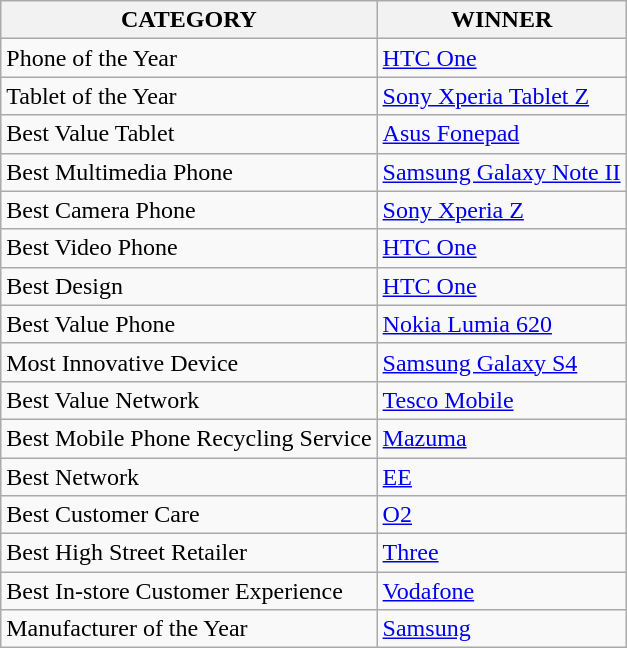<table class="wikitable" border="1">
<tr>
<th>CATEGORY</th>
<th>WINNER</th>
</tr>
<tr>
<td>Phone of the Year</td>
<td><a href='#'>HTC One</a></td>
</tr>
<tr>
<td>Tablet of the Year</td>
<td><a href='#'>Sony Xperia Tablet Z</a></td>
</tr>
<tr>
<td>Best Value Tablet</td>
<td><a href='#'>Asus Fonepad</a></td>
</tr>
<tr>
<td>Best Multimedia Phone</td>
<td><a href='#'>Samsung Galaxy Note II</a></td>
</tr>
<tr>
<td>Best Camera Phone</td>
<td><a href='#'>Sony Xperia Z</a></td>
</tr>
<tr>
<td>Best Video Phone</td>
<td><a href='#'>HTC One</a></td>
</tr>
<tr |->
<td>Best Design</td>
<td><a href='#'>HTC One</a></td>
</tr>
<tr>
<td>Best Value Phone</td>
<td><a href='#'>Nokia Lumia 620</a></td>
</tr>
<tr>
<td>Most Innovative Device</td>
<td><a href='#'>Samsung Galaxy S4</a></td>
</tr>
<tr>
<td>Best Value Network</td>
<td><a href='#'>Tesco Mobile</a></td>
</tr>
<tr>
<td>Best Mobile Phone Recycling Service</td>
<td><a href='#'>Mazuma</a></td>
</tr>
<tr>
<td>Best Network</td>
<td><a href='#'>EE</a></td>
</tr>
<tr>
<td>Best Customer Care</td>
<td><a href='#'>O2</a></td>
</tr>
<tr>
<td>Best High Street Retailer</td>
<td><a href='#'>Three</a></td>
</tr>
<tr>
<td>Best In-store Customer Experience</td>
<td><a href='#'>Vodafone</a></td>
</tr>
<tr>
<td>Manufacturer of the Year</td>
<td><a href='#'>Samsung</a></td>
</tr>
</table>
